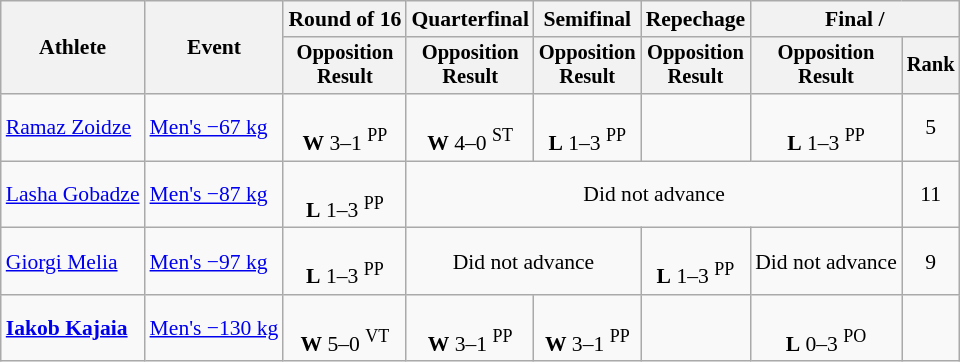<table class="wikitable" style="font-size:90%">
<tr>
<th rowspan=2>Athlete</th>
<th rowspan=2>Event</th>
<th>Round of 16</th>
<th>Quarterfinal</th>
<th>Semifinal</th>
<th>Repechage</th>
<th colspan=2>Final / </th>
</tr>
<tr style="font-size: 95%">
<th>Opposition<br>Result</th>
<th>Opposition<br>Result</th>
<th>Opposition<br>Result</th>
<th>Opposition<br>Result</th>
<th>Opposition<br>Result</th>
<th>Rank</th>
</tr>
<tr align=center>
<td align=left><a href='#'>Ramaz Zoidze</a></td>
<td align=left><a href='#'>Men's −67 kg</a></td>
<td><br><strong>W</strong> 3–1 <sup>PP</sup></td>
<td><br><strong>W</strong> 4–0 <sup>ST</sup></td>
<td><br><strong>L</strong> 1–3 <sup>PP</sup></td>
<td></td>
<td><br><strong>L</strong> 1–3 <sup>PP</sup></td>
<td>5</td>
</tr>
<tr align=center>
<td align=left><a href='#'>Lasha Gobadze</a></td>
<td align=left><a href='#'>Men's −87 kg</a></td>
<td><br><strong>L</strong> 1–3 <sup>PP</sup></td>
<td colspan=4>Did not advance</td>
<td>11</td>
</tr>
<tr align=center>
<td align=left><a href='#'>Giorgi Melia</a></td>
<td align=left><a href='#'>Men's −97 kg</a></td>
<td><br><strong>L</strong> 1–3 <sup>PP</sup></td>
<td colspan="2">Did not advance</td>
<td><br><strong>L</strong> 1–3 <sup>PP</sup></td>
<td>Did not advance</td>
<td>9</td>
</tr>
<tr align=center>
<td align=left><strong><a href='#'>Iakob Kajaia</a></strong></td>
<td align=left><a href='#'>Men's −130 kg</a></td>
<td><br><strong>W</strong> 5–0 <sup>VT</sup></td>
<td><br><strong>W</strong> 3–1 <sup>PP</sup></td>
<td><br><strong>W</strong> 3–1 <sup>PP</sup></td>
<td></td>
<td><br><strong>L</strong> 0–3 <sup>PO</sup></td>
<td></td>
</tr>
</table>
